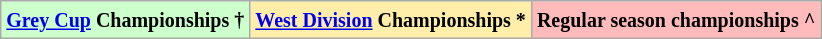<table class="wikitable">
<tr>
<td bgcolor="#ccffcc"><small><strong><a href='#'>Grey Cup</a> Championships †</strong></small></td>
<td bgcolor="#ffeeaa"><small><strong><a href='#'>West Division</a> Championships *</strong></small></td>
<td bgcolor="#ffbbbb"><small><strong>Regular season championships ^</strong></small></td>
</tr>
</table>
